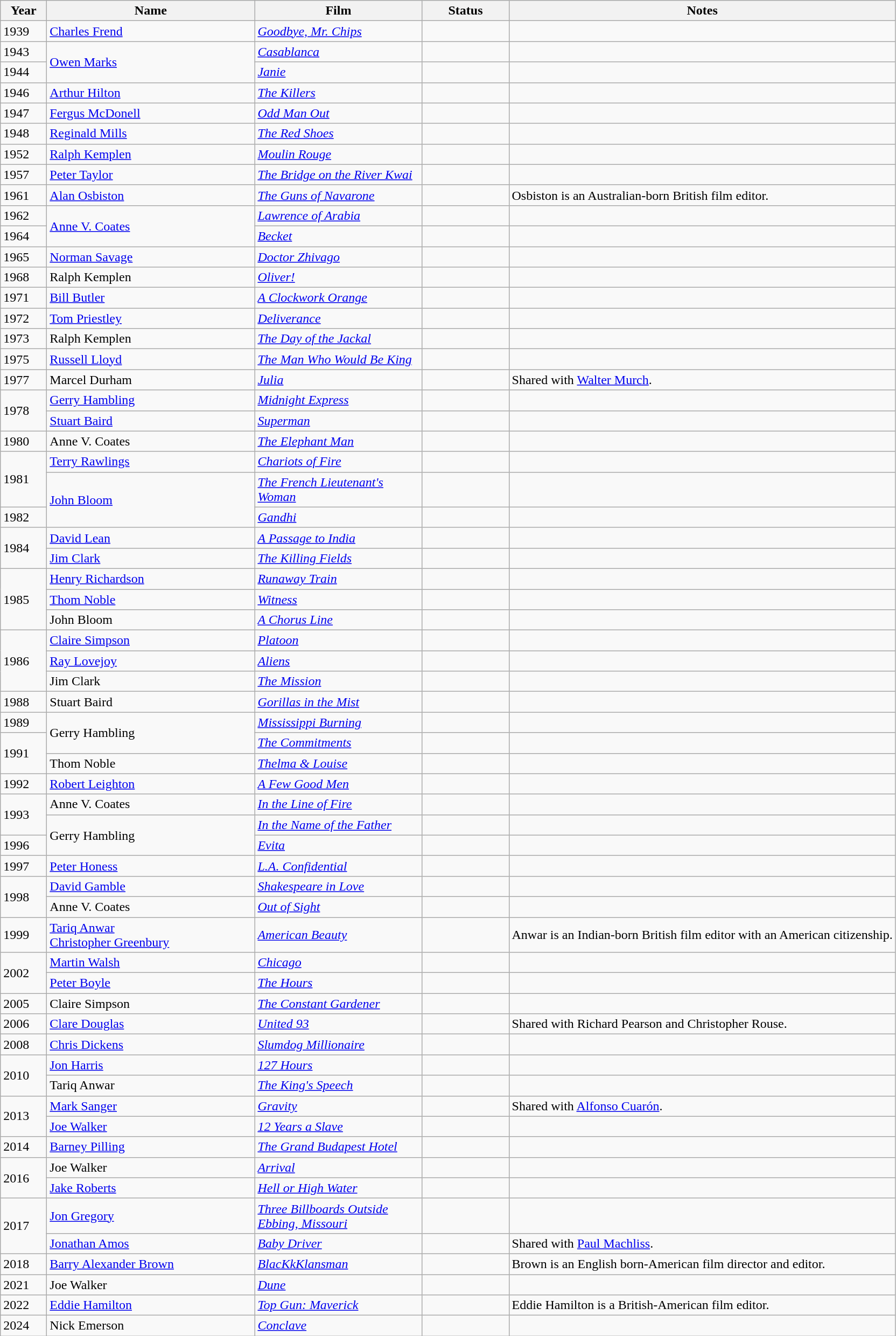<table class="wikitable">
<tr style="background:#ebf5ff;">
<th style="width:050px;">Year</th>
<th style="width:250px;">Name</th>
<th style="width:200px;">Film</th>
<th style="width:100px;">Status</th>
<th>Notes</th>
</tr>
<tr>
<td>1939</td>
<td><a href='#'>Charles Frend</a></td>
<td><a href='#'><em>Goodbye, Mr. Chips</em></a></td>
<td></td>
<td></td>
</tr>
<tr>
<td>1943</td>
<td rowspan="2"><a href='#'>Owen Marks</a></td>
<td><a href='#'><em>Casablanca</em></a></td>
<td></td>
<td></td>
</tr>
<tr>
<td>1944</td>
<td><a href='#'><em>Janie</em></a></td>
<td></td>
<td></td>
</tr>
<tr>
<td>1946</td>
<td><a href='#'>Arthur Hilton</a></td>
<td><a href='#'><em>The Killers</em></a></td>
<td></td>
<td></td>
</tr>
<tr>
<td>1947</td>
<td><a href='#'>Fergus McDonell</a></td>
<td><em><a href='#'>Odd Man Out</a></em></td>
<td></td>
<td></td>
</tr>
<tr>
<td>1948</td>
<td><a href='#'>Reginald Mills</a></td>
<td><a href='#'><em>The Red Shoes</em></a></td>
<td></td>
<td></td>
</tr>
<tr>
<td>1952</td>
<td><a href='#'>Ralph Kemplen</a></td>
<td><a href='#'><em>Moulin Rouge</em></a></td>
<td></td>
<td></td>
</tr>
<tr>
<td>1957</td>
<td><a href='#'>Peter Taylor</a></td>
<td><em><a href='#'>The Bridge on the River Kwai</a></em></td>
<td></td>
<td></td>
</tr>
<tr>
<td>1961</td>
<td><a href='#'>Alan Osbiston</a></td>
<td><a href='#'><em>The Guns of Navarone</em></a></td>
<td></td>
<td>Osbiston is an Australian-born British film editor.</td>
</tr>
<tr>
<td>1962</td>
<td rowspan="2"><a href='#'>Anne V. Coates</a></td>
<td><em><a href='#'>Lawrence of Arabia</a></em></td>
<td></td>
<td></td>
</tr>
<tr>
<td>1964</td>
<td><a href='#'><em>Becket</em></a></td>
<td></td>
<td></td>
</tr>
<tr>
<td>1965</td>
<td><a href='#'>Norman Savage</a></td>
<td><a href='#'><em>Doctor Zhivago</em></a></td>
<td></td>
<td></td>
</tr>
<tr>
<td>1968</td>
<td>Ralph Kemplen</td>
<td><a href='#'><em>Oliver!</em></a></td>
<td></td>
<td></td>
</tr>
<tr>
<td>1971</td>
<td><a href='#'>Bill Butler</a></td>
<td><a href='#'><em>A Clockwork Orange</em></a></td>
<td></td>
<td></td>
</tr>
<tr>
<td>1972</td>
<td><a href='#'>Tom Priestley</a></td>
<td><em><a href='#'>Deliverance</a></em></td>
<td></td>
<td></td>
</tr>
<tr>
<td>1973</td>
<td>Ralph Kemplen</td>
<td><a href='#'><em>The Day of the Jackal</em></a></td>
<td></td>
<td></td>
</tr>
<tr>
<td>1975</td>
<td><a href='#'>Russell Lloyd</a></td>
<td><a href='#'><em>The Man Who Would Be King</em></a></td>
<td></td>
<td></td>
</tr>
<tr>
<td>1977</td>
<td>Marcel Durham</td>
<td><a href='#'><em>Julia</em></a></td>
<td></td>
<td>Shared with <a href='#'>Walter Murch</a>.</td>
</tr>
<tr>
<td rowspan="2">1978</td>
<td><a href='#'>Gerry Hambling</a></td>
<td><em><a href='#'>Midnight Express</a></em></td>
<td></td>
<td></td>
</tr>
<tr>
<td><a href='#'>Stuart Baird</a></td>
<td><em><a href='#'>Superman</a></em></td>
<td></td>
<td></td>
</tr>
<tr>
<td>1980</td>
<td>Anne V. Coates</td>
<td><em><a href='#'>The Elephant Man</a></em></td>
<td></td>
<td></td>
</tr>
<tr>
<td rowspan="2">1981</td>
<td><a href='#'>Terry Rawlings</a></td>
<td><em><a href='#'>Chariots of Fire</a></em></td>
<td></td>
<td></td>
</tr>
<tr>
<td rowspan="2"><a href='#'>John Bloom</a></td>
<td><a href='#'><em>The French Lieutenant's Woman</em></a></td>
<td></td>
<td></td>
</tr>
<tr>
<td>1982</td>
<td><em><a href='#'>Gandhi</a></em></td>
<td></td>
<td></td>
</tr>
<tr>
<td rowspan="2">1984</td>
<td><a href='#'>David Lean</a></td>
<td><em><a href='#'>A Passage to India</a></em></td>
<td></td>
<td></td>
</tr>
<tr>
<td><a href='#'>Jim Clark</a></td>
<td><em><a href='#'>The Killing Fields</a></em></td>
<td></td>
<td></td>
</tr>
<tr>
<td rowspan="3">1985</td>
<td><a href='#'>Henry Richardson</a></td>
<td><a href='#'><em>Runaway Train</em></a></td>
<td></td>
<td></td>
</tr>
<tr>
<td><a href='#'>Thom Noble</a></td>
<td><a href='#'><em>Witness</em></a></td>
<td></td>
<td></td>
</tr>
<tr>
<td>John Bloom</td>
<td><a href='#'><em>A Chorus Line</em></a></td>
<td></td>
<td></td>
</tr>
<tr>
<td rowspan="3">1986</td>
<td><a href='#'>Claire Simpson</a></td>
<td><em><a href='#'>Platoon</a></em></td>
<td></td>
<td></td>
</tr>
<tr>
<td><a href='#'>Ray Lovejoy</a></td>
<td><a href='#'><em>Aliens</em></a></td>
<td></td>
<td></td>
</tr>
<tr>
<td>Jim Clark</td>
<td><a href='#'><em>The Mission</em></a></td>
<td></td>
<td></td>
</tr>
<tr>
<td>1988</td>
<td>Stuart Baird</td>
<td><em><a href='#'>Gorillas in the Mist</a></em></td>
<td></td>
<td></td>
</tr>
<tr>
<td>1989</td>
<td rowspan="2">Gerry Hambling</td>
<td><em><a href='#'>Mississippi Burning</a></em></td>
<td></td>
<td></td>
</tr>
<tr>
<td rowspan="2">1991</td>
<td><em><a href='#'>The Commitments</a></em></td>
<td></td>
<td></td>
</tr>
<tr>
<td>Thom Noble</td>
<td><em><a href='#'>Thelma & Louise</a></em></td>
<td></td>
<td></td>
</tr>
<tr>
<td>1992</td>
<td><a href='#'>Robert Leighton</a></td>
<td><em><a href='#'>A Few Good Men</a></em></td>
<td></td>
<td></td>
</tr>
<tr>
<td rowspan="2">1993</td>
<td>Anne V. Coates</td>
<td><em><a href='#'>In the Line of Fire</a></em></td>
<td></td>
<td></td>
</tr>
<tr>
<td rowspan="2">Gerry Hambling</td>
<td><em><a href='#'>In the Name of the Father</a></em></td>
<td></td>
<td></td>
</tr>
<tr>
<td>1996</td>
<td><em><a href='#'>Evita</a></em></td>
<td></td>
<td></td>
</tr>
<tr>
<td>1997</td>
<td><a href='#'>Peter Honess</a></td>
<td><a href='#'><em>L.A. Confidential</em></a></td>
<td></td>
<td></td>
</tr>
<tr>
<td rowspan="2">1998</td>
<td><a href='#'>David Gamble</a></td>
<td><em><a href='#'>Shakespeare in Love</a></em></td>
<td></td>
<td></td>
</tr>
<tr>
<td>Anne V. Coates</td>
<td><em><a href='#'>Out of Sight</a></em></td>
<td></td>
<td></td>
</tr>
<tr>
<td>1999</td>
<td><a href='#'>Tariq Anwar</a><br><a href='#'>Christopher Greenbury</a></td>
<td><a href='#'><em>American Beauty</em></a></td>
<td></td>
<td>Anwar is an Indian-born British film editor with an American citizenship.</td>
</tr>
<tr>
<td rowspan="2">2002</td>
<td><a href='#'>Martin Walsh</a></td>
<td><em><a href='#'>Chicago</a></em></td>
<td></td>
<td></td>
</tr>
<tr>
<td><a href='#'>Peter Boyle</a></td>
<td><a href='#'><em>The Hours</em></a></td>
<td></td>
<td></td>
</tr>
<tr>
<td>2005</td>
<td>Claire Simpson</td>
<td><a href='#'><em>The Constant Gardener</em></a></td>
<td></td>
<td></td>
</tr>
<tr>
<td>2006</td>
<td><a href='#'>Clare Douglas</a></td>
<td><a href='#'><em>United 93</em></a></td>
<td></td>
<td>Shared with Richard Pearson and Christopher Rouse.</td>
</tr>
<tr>
<td>2008</td>
<td><a href='#'>Chris Dickens</a></td>
<td><em><a href='#'>Slumdog Millionaire</a></em></td>
<td></td>
<td></td>
</tr>
<tr>
<td rowspan="2">2010</td>
<td><a href='#'>Jon Harris</a></td>
<td><em><a href='#'>127 Hours</a></em></td>
<td></td>
<td></td>
</tr>
<tr>
<td>Tariq Anwar</td>
<td><em><a href='#'>The King's Speech</a></em></td>
<td></td>
<td></td>
</tr>
<tr>
<td rowspan=2>2013</td>
<td><a href='#'>Mark Sanger</a></td>
<td><em><a href='#'>Gravity</a></em></td>
<td></td>
<td>Shared with <a href='#'>Alfonso Cuarón</a>.</td>
</tr>
<tr>
<td><a href='#'>Joe Walker</a></td>
<td><em><a href='#'>12 Years a Slave</a></em></td>
<td></td>
<td></td>
</tr>
<tr>
<td>2014</td>
<td><a href='#'>Barney Pilling</a></td>
<td><em><a href='#'>The Grand Budapest Hotel</a></em></td>
<td></td>
<td></td>
</tr>
<tr>
<td rowspan="2">2016</td>
<td>Joe Walker</td>
<td><a href='#'><em>Arrival</em></a></td>
<td></td>
<td></td>
</tr>
<tr>
<td><a href='#'>Jake Roberts</a></td>
<td><a href='#'><em>Hell or High Water</em></a></td>
<td></td>
<td></td>
</tr>
<tr>
<td rowspan="2">2017</td>
<td><a href='#'>Jon Gregory</a></td>
<td><em><a href='#'>Three Billboards Outside Ebbing, Missouri</a></em></td>
<td></td>
<td></td>
</tr>
<tr>
<td><a href='#'>Jonathan Amos</a></td>
<td><em><a href='#'>Baby Driver</a></em></td>
<td></td>
<td>Shared with <a href='#'>Paul Machliss</a>.</td>
</tr>
<tr>
<td>2018</td>
<td><a href='#'>Barry Alexander Brown</a></td>
<td><em><a href='#'>BlacKkKlansman</a></em></td>
<td></td>
<td>Brown is an English born-American film director and editor.</td>
</tr>
<tr>
<td>2021</td>
<td>Joe Walker</td>
<td><em><a href='#'>Dune</a></em></td>
<td></td>
<td></td>
</tr>
<tr>
<td>2022</td>
<td><a href='#'>Eddie Hamilton</a></td>
<td><em><a href='#'>Top Gun: Maverick</a></em></td>
<td></td>
<td>Eddie Hamilton is a British-American film editor.</td>
</tr>
<tr>
<td>2024</td>
<td>Nick Emerson</td>
<td><em><a href='#'>Conclave</a></em></td>
<td></td>
<td></td>
</tr>
</table>
